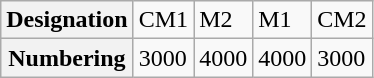<table class="wikitable">
<tr>
<th>Designation</th>
<td>CM1</td>
<td>M2</td>
<td>M1</td>
<td>CM2</td>
</tr>
<tr>
<th>Numbering</th>
<td>3000</td>
<td>4000</td>
<td>4000</td>
<td>3000</td>
</tr>
</table>
